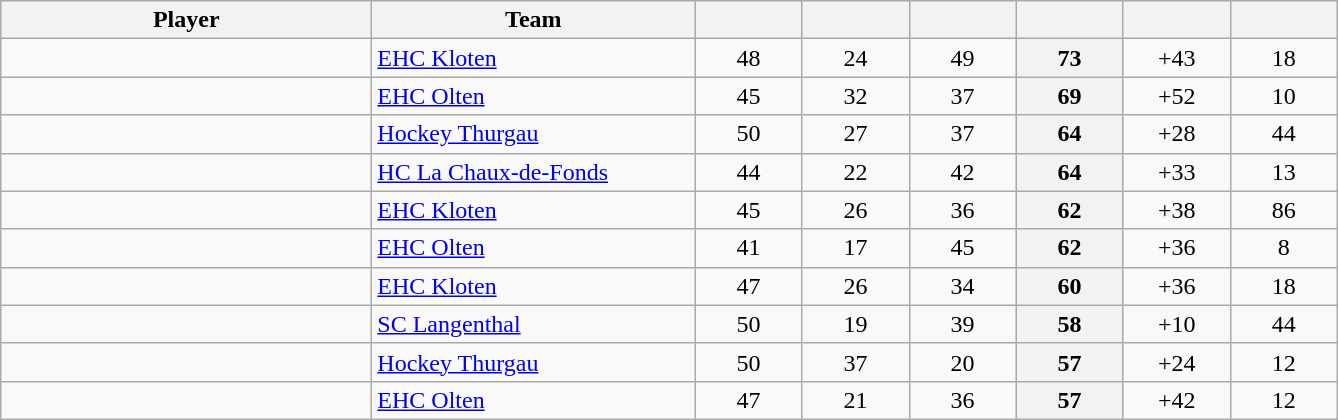<table class="wikitable sortable" style="text-align: center">
<tr>
<th style="width: 15em;">Player</th>
<th style="width: 13em;">Team</th>
<th style="width: 4em;"></th>
<th style="width: 4em;"></th>
<th style="width: 4em;"></th>
<th style="width: 4em;"></th>
<th style="width: 4em;"></th>
<th style="width: 4em;"></th>
</tr>
<tr>
<td style="text-align:left;"> </td>
<td style="text-align:left;"><a href='#'>EHC Kloten</a></td>
<td>48</td>
<td>24</td>
<td>49</td>
<th>73</th>
<td>+43</td>
<td>18</td>
</tr>
<tr>
<td style="text-align:left;"> </td>
<td style="text-align:left;"><a href='#'>EHC Olten</a></td>
<td>45</td>
<td>32</td>
<td>37</td>
<th>69</th>
<td>+52</td>
<td>10</td>
</tr>
<tr>
<td style="text-align:left;"> </td>
<td style="text-align:left;"><a href='#'>Hockey Thurgau</a></td>
<td>50</td>
<td>27</td>
<td>37</td>
<th>64</th>
<td>+28</td>
<td>44</td>
</tr>
<tr>
<td style="text-align:left;"> </td>
<td style="text-align:left;"><a href='#'>HC La Chaux-de-Fonds</a></td>
<td>44</td>
<td>22</td>
<td>42</td>
<th>64</th>
<td>+33</td>
<td>13</td>
</tr>
<tr>
<td style="text-align:left;"> </td>
<td style="text-align:left;"><a href='#'>EHC Kloten</a></td>
<td>45</td>
<td>26</td>
<td>36</td>
<th>62</th>
<td>+38</td>
<td>86</td>
</tr>
<tr>
<td style="text-align:left;"> </td>
<td style="text-align:left;"><a href='#'>EHC Olten</a></td>
<td>41</td>
<td>17</td>
<td>45</td>
<th>62</th>
<td>+36</td>
<td>8</td>
</tr>
<tr>
<td style="text-align:left;"> </td>
<td style="text-align:left;"><a href='#'>EHC Kloten</a></td>
<td>47</td>
<td>26</td>
<td>34</td>
<th>60</th>
<td>+36</td>
<td>18</td>
</tr>
<tr>
<td style="text-align:left;"> </td>
<td style="text-align:left;"><a href='#'>SC Langenthal</a></td>
<td>50</td>
<td>19</td>
<td>39</td>
<th>58</th>
<td>+10</td>
<td>44</td>
</tr>
<tr>
<td style="text-align:left;"> </td>
<td style="text-align:left;"><a href='#'>Hockey Thurgau</a></td>
<td>50</td>
<td>37</td>
<td>20</td>
<th>57</th>
<td>+24</td>
<td>12</td>
</tr>
<tr>
<td style="text-align:left;"> </td>
<td style="text-align:left;"><a href='#'>EHC Olten</a></td>
<td>47</td>
<td>21</td>
<td>36</td>
<th>57</th>
<td>+42</td>
<td>12</td>
</tr>
</table>
